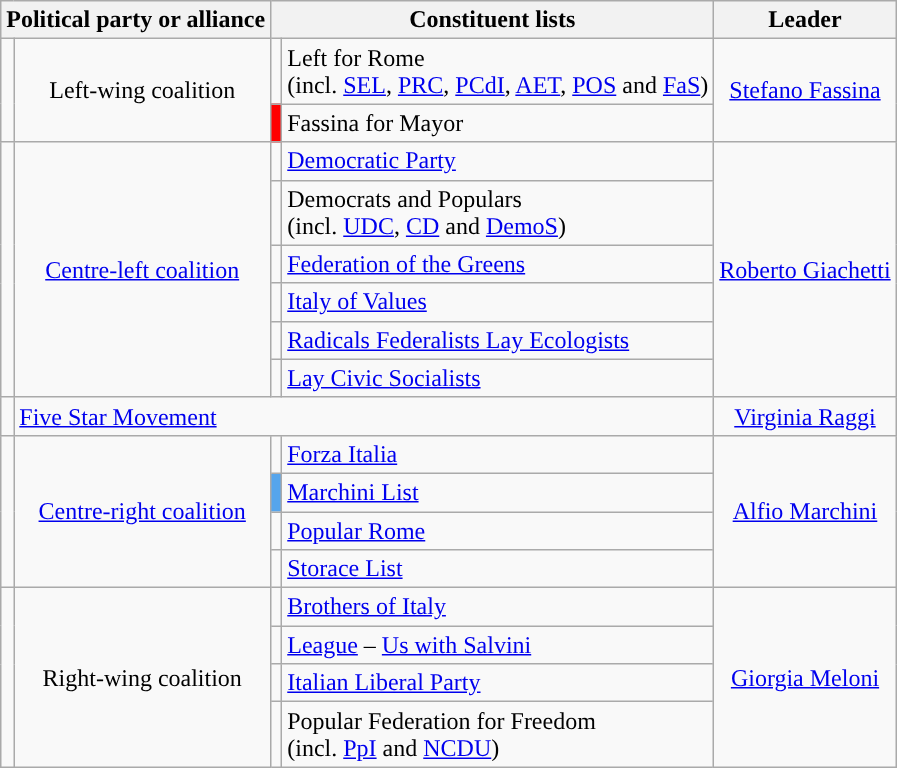<table class="wikitable">
<tr>
<th colspan=2>Political party or alliance</th>
<th colspan=2>Constituent lists</th>
<th>Leader</th>
</tr>
<tr>
<td rowspan=2 style="background-color:"></td>
<td rowspan=2 style="text-align:center;">Left-wing coalition</td>
<td></td>
<td>Left for Rome <br>(incl. <a href='#'>SEL</a>, <a href='#'>PRC</a>, <a href='#'>PCdI</a>, <a href='#'>AET</a>, <a href='#'>POS</a> and <a href='#'>FaS</a>)</td>
<td rowspan=2 style="text-align:center;"><a href='#'>Stefano Fassina</a></td>
</tr>
<tr>
<td bgcolor="red"></td>
<td>Fassina for Mayor</td>
</tr>
<tr>
<td rowspan=6 style="background-color:"></td>
<td rowspan=6 style="text-align:center;"><a href='#'>Centre-left coalition</a></td>
<td></td>
<td><a href='#'>Democratic Party</a></td>
<td rowspan=6 style="text-align:center;"><a href='#'>Roberto Giachetti</a></td>
</tr>
<tr>
<td></td>
<td>Democrats and Populars <br>(incl. <a href='#'>UDC</a>, <a href='#'>CD</a> and <a href='#'>DemoS</a>)</td>
</tr>
<tr>
<td></td>
<td><a href='#'>Federation of the Greens</a></td>
</tr>
<tr>
<td></td>
<td><a href='#'>Italy of Values</a></td>
</tr>
<tr>
<td></td>
<td><a href='#'>Radicals Federalists Lay Ecologists</a></td>
</tr>
<tr>
<td></td>
<td><a href='#'>Lay Civic Socialists</a></td>
</tr>
<tr>
<td style="background-color:"></td>
<td colspan=3 style="text-align:left;"><a href='#'>Five Star Movement</a></td>
<td style="text-align:center;"><a href='#'>Virginia Raggi</a></td>
</tr>
<tr>
<td rowspan=4 style="background-color:"></td>
<td rowspan=4 style="text-align:center;"><a href='#'>Centre-right coalition</a></td>
<td></td>
<td><a href='#'>Forza Italia</a></td>
<td rowspan=4 style="text-align:center;"><a href='#'>Alfio Marchini</a></td>
</tr>
<tr>
<td bgcolor="#56A5EC"></td>
<td><a href='#'>Marchini List</a></td>
</tr>
<tr>
<td></td>
<td><a href='#'>Popular Rome</a></td>
</tr>
<tr>
<td></td>
<td><a href='#'>Storace List</a></td>
</tr>
<tr>
<td rowspan=4 style="background:"></td>
<td rowspan=4 style="text-align:center;">Right-wing coalition</td>
<td></td>
<td><a href='#'>Brothers of Italy</a></td>
<td rowspan=4 style="text-align:center;"><a href='#'>Giorgia Meloni</a></td>
</tr>
<tr>
<td></td>
<td><a href='#'>League</a> – <a href='#'>Us with Salvini</a></td>
</tr>
<tr>
<td></td>
<td><a href='#'>Italian Liberal Party</a></td>
</tr>
<tr>
<td></td>
<td>Popular Federation for Freedom <br>(incl. <a href='#'>PpI</a> and <a href='#'>NCDU</a>)</td>
</tr>
</table>
